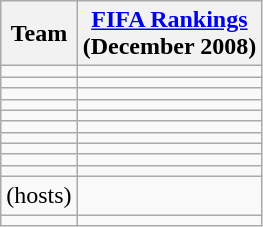<table class="wikitable sortable" style="text-align: left;">
<tr>
<th>Team</th>
<th><a href='#'>FIFA Rankings</a><br>(December 2008)</th>
</tr>
<tr>
<td></td>
<td></td>
</tr>
<tr>
<td></td>
<td></td>
</tr>
<tr>
<td></td>
<td></td>
</tr>
<tr>
<td></td>
<td></td>
</tr>
<tr>
<td></td>
<td></td>
</tr>
<tr>
<td></td>
<td></td>
</tr>
<tr>
<td></td>
<td></td>
</tr>
<tr>
<td></td>
<td></td>
</tr>
<tr>
<td></td>
<td></td>
</tr>
<tr>
<td></td>
<td></td>
</tr>
<tr>
<td> (hosts)</td>
<td></td>
</tr>
<tr>
<td></td>
<td></td>
</tr>
</table>
